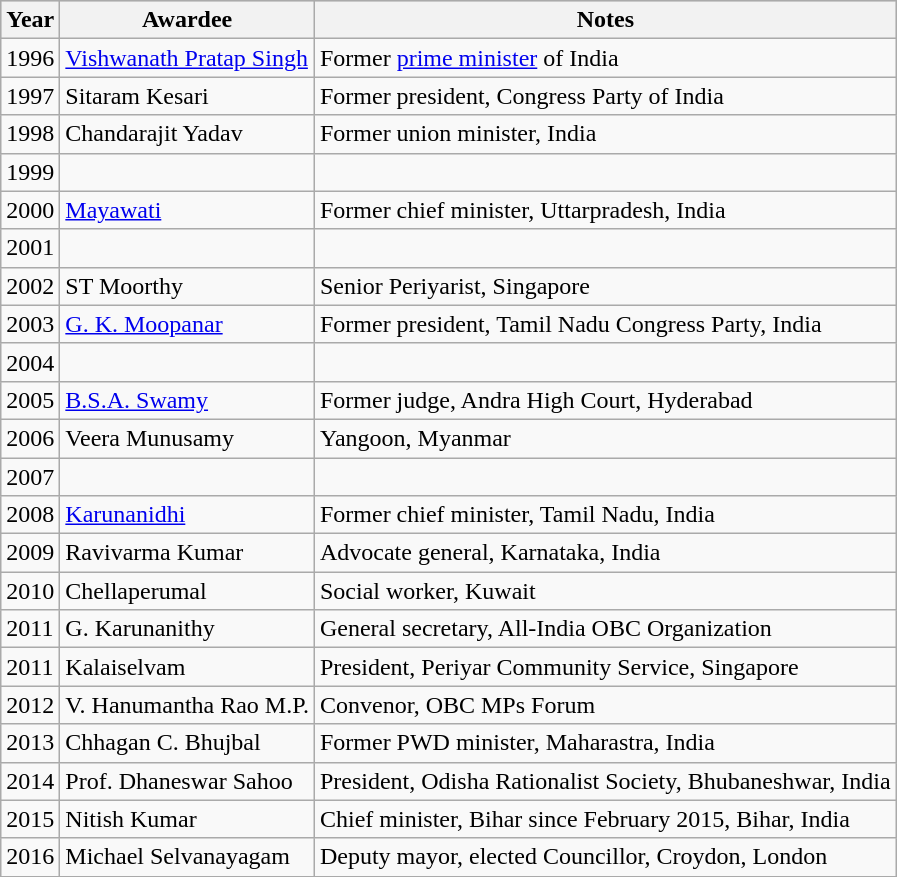<table class="wikitable">
<tr style="background:#ccc; text-align:center;">
<th>Year</th>
<th>Awardee</th>
<th>Notes</th>
</tr>
<tr>
<td>1996</td>
<td><a href='#'>Vishwanath Pratap Singh</a></td>
<td>Former <a href='#'>prime minister</a> of India</td>
</tr>
<tr>
<td>1997</td>
<td>Sitaram Kesari</td>
<td>Former president, Congress Party of India</td>
</tr>
<tr>
<td>1998</td>
<td>Chandarajit Yadav</td>
<td>Former union minister, India</td>
</tr>
<tr>
<td>1999</td>
<td></td>
<td></td>
</tr>
<tr>
<td>2000</td>
<td><a href='#'>Mayawati</a></td>
<td>Former chief minister, Uttarpradesh, India</td>
</tr>
<tr>
<td>2001</td>
<td></td>
<td></td>
</tr>
<tr>
<td>2002</td>
<td>ST Moorthy</td>
<td>Senior Periyarist, Singapore</td>
</tr>
<tr>
<td>2003</td>
<td><a href='#'>G. K. Moopanar</a></td>
<td>Former president, Tamil Nadu Congress Party, India</td>
</tr>
<tr>
<td>2004</td>
<td></td>
<td></td>
</tr>
<tr>
<td>2005</td>
<td><a href='#'>B.S.A. Swamy</a></td>
<td>Former judge, Andra High Court, Hyderabad</td>
</tr>
<tr>
<td>2006</td>
<td>Veera Munusamy</td>
<td>Yangoon, Myanmar</td>
</tr>
<tr>
<td>2007</td>
<td></td>
<td></td>
</tr>
<tr>
<td>2008</td>
<td><a href='#'>Karunanidhi</a></td>
<td>Former chief minister, Tamil Nadu, India</td>
</tr>
<tr>
<td>2009</td>
<td>Ravivarma Kumar</td>
<td>Advocate general, Karnataka, India</td>
</tr>
<tr>
<td>2010</td>
<td>Chellaperumal</td>
<td>Social worker, Kuwait</td>
</tr>
<tr>
<td>2011</td>
<td>G. Karunanithy</td>
<td>General secretary, All-India OBC Organization</td>
</tr>
<tr>
<td>2011</td>
<td>Kalaiselvam</td>
<td>President, Periyar Community Service, Singapore</td>
</tr>
<tr>
<td>2012</td>
<td>V. Hanumantha Rao M.P.</td>
<td>Convenor, OBC MPs Forum</td>
</tr>
<tr>
<td>2013</td>
<td>Chhagan C. Bhujbal</td>
<td>Former PWD minister, Maharastra, India</td>
</tr>
<tr>
<td>2014</td>
<td>Prof. Dhaneswar Sahoo</td>
<td>President, Odisha Rationalist Society, Bhubaneshwar, India</td>
</tr>
<tr>
<td>2015</td>
<td>Nitish Kumar</td>
<td>Chief minister, Bihar since February 2015, Bihar, India</td>
</tr>
<tr>
<td>2016</td>
<td>Michael Selvanayagam</td>
<td>Deputy mayor, elected Councillor, Croydon, London</td>
</tr>
</table>
